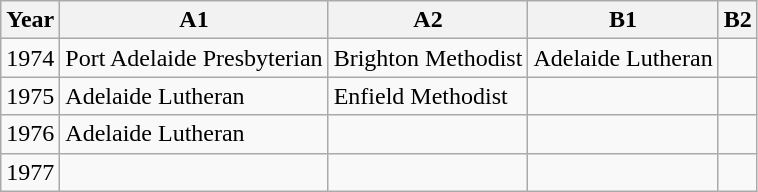<table class="wikitable">
<tr>
<th>Year</th>
<th>A1</th>
<th>A2</th>
<th>B1</th>
<th>B2</th>
</tr>
<tr>
<td>1974</td>
<td>Port Adelaide Presbyterian </td>
<td>Brighton Methodist</td>
<td>Adelaide Lutheran</td>
<td></td>
</tr>
<tr>
<td>1975</td>
<td>Adelaide Lutheran </td>
<td>Enfield Methodist</td>
<td></td>
<td></td>
</tr>
<tr>
<td>1976</td>
<td>Adelaide Lutheran </td>
<td></td>
<td></td>
<td></td>
</tr>
<tr>
<td>1977</td>
<td></td>
<td></td>
<td></td>
<td></td>
</tr>
</table>
